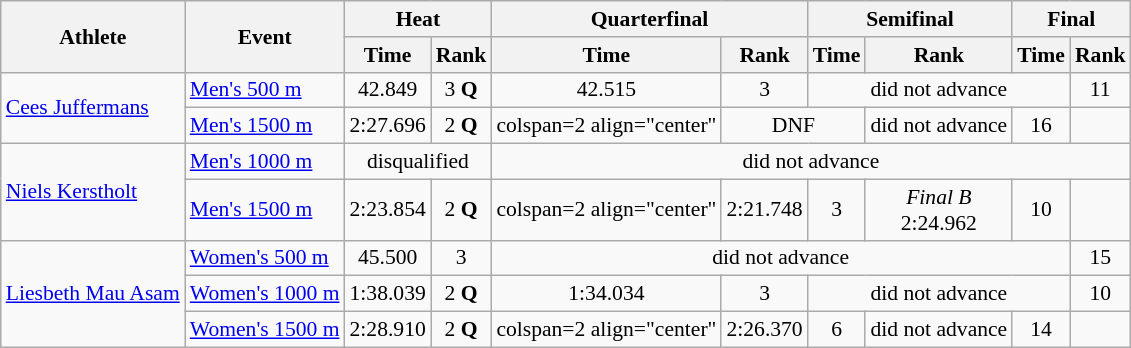<table class="wikitable" style="font-size:90%">
<tr>
<th rowspan="2">Athlete</th>
<th rowspan="2">Event</th>
<th colspan="2">Heat</th>
<th colspan="2">Quarterfinal</th>
<th colspan="2">Semifinal</th>
<th colspan="2">Final</th>
</tr>
<tr>
<th>Time</th>
<th>Rank</th>
<th>Time</th>
<th>Rank</th>
<th>Time</th>
<th>Rank</th>
<th>Time</th>
<th>Rank</th>
</tr>
<tr>
<td rowspan=2><a href='#'>Cees Juffermans</a></td>
<td><a href='#'>Men's 500 m</a></td>
<td align="center">42.849</td>
<td align="center">3 <strong>Q</strong></td>
<td align="center">42.515</td>
<td align="center">3</td>
<td colspan=3 align="center">did not advance</td>
<td align="center">11</td>
</tr>
<tr>
<td><a href='#'>Men's 1500 m</a></td>
<td align="center">2:27.696</td>
<td align="center">2 <strong>Q</strong></td>
<td>colspan=2 align="center" </td>
<td colspan=2 align="center">DNF</td>
<td align="center">did not advance</td>
<td align="center">16</td>
</tr>
<tr>
<td rowspan=2><a href='#'>Niels Kerstholt</a></td>
<td><a href='#'>Men's 1000 m</a></td>
<td colspan=2 align="center">disqualified</td>
<td colspan=6 align="center">did not advance</td>
</tr>
<tr>
<td><a href='#'>Men's 1500 m</a></td>
<td align="center">2:23.854</td>
<td align="center">2 <strong>Q</strong></td>
<td>colspan=2 align="center" </td>
<td align="center">2:21.748</td>
<td align="center">3</td>
<td align="center"><em>Final B</em> <br>2:24.962</td>
<td align="center">10</td>
</tr>
<tr>
<td rowspan=3><a href='#'>Liesbeth Mau Asam</a></td>
<td><a href='#'>Women's 500 m</a></td>
<td align="center">45.500</td>
<td align="center">3</td>
<td colspan=5 align="center">did not advance</td>
<td align="center">15</td>
</tr>
<tr>
<td><a href='#'>Women's 1000 m</a></td>
<td align="center">1:38.039</td>
<td align="center">2 <strong>Q</strong></td>
<td align="center">1:34.034</td>
<td align="center">3</td>
<td colspan=3 align="center">did not advance</td>
<td align="center">10</td>
</tr>
<tr>
<td><a href='#'>Women's 1500 m</a></td>
<td align="center">2:28.910</td>
<td align="center">2 <strong>Q</strong></td>
<td>colspan=2 align="center" </td>
<td align="center">2:26.370</td>
<td align="center">6</td>
<td align="center">did not advance</td>
<td align="center">14</td>
</tr>
</table>
